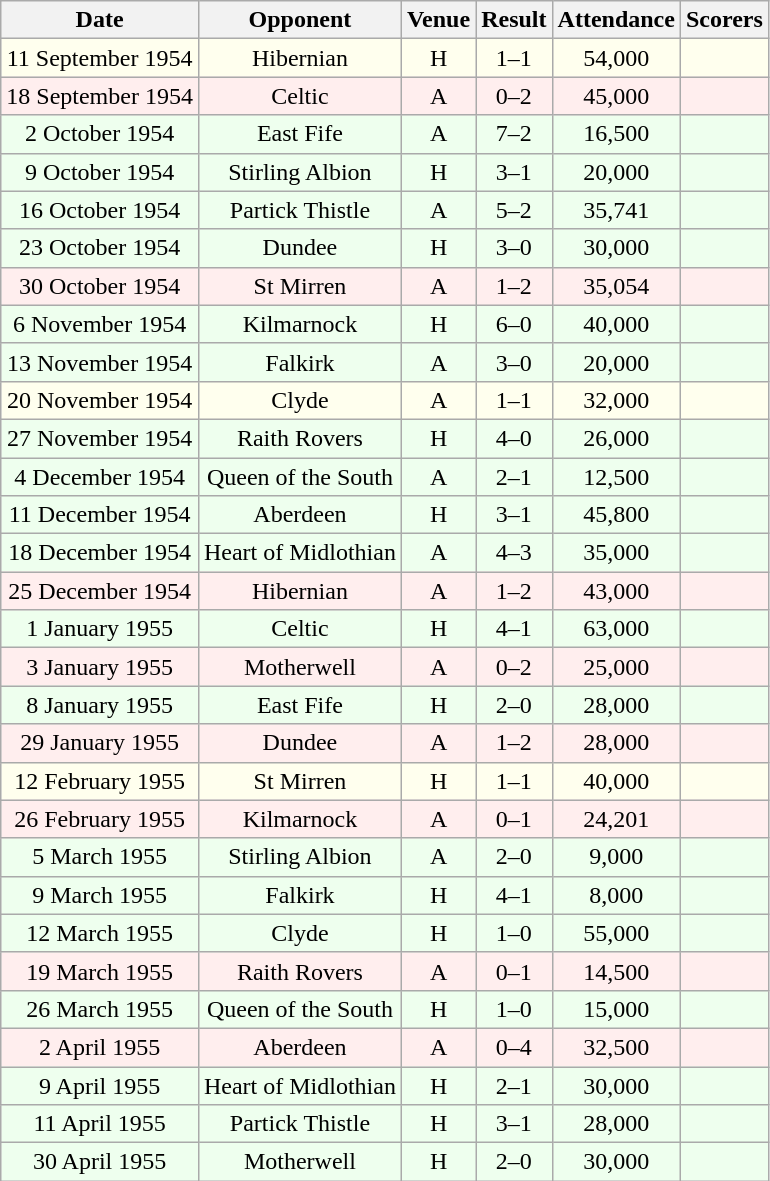<table class="wikitable sortable" style="font-size:100%; text-align:center">
<tr>
<th>Date</th>
<th>Opponent</th>
<th>Venue</th>
<th>Result</th>
<th>Attendance</th>
<th>Scorers</th>
</tr>
<tr bgcolor = "#FFFFEE">
<td>11 September 1954</td>
<td>Hibernian</td>
<td>H</td>
<td>1–1</td>
<td>54,000</td>
<td></td>
</tr>
<tr bgcolor = "#FFEEEE">
<td>18 September 1954</td>
<td>Celtic</td>
<td>A</td>
<td>0–2</td>
<td>45,000</td>
<td></td>
</tr>
<tr bgcolor = "#EEFFEE">
<td>2 October 1954</td>
<td>East Fife</td>
<td>A</td>
<td>7–2</td>
<td>16,500</td>
<td></td>
</tr>
<tr bgcolor = "#EEFFEE">
<td>9 October 1954</td>
<td>Stirling Albion</td>
<td>H</td>
<td>3–1</td>
<td>20,000</td>
<td></td>
</tr>
<tr bgcolor = "#EEFFEE">
<td>16 October 1954</td>
<td>Partick Thistle</td>
<td>A</td>
<td>5–2</td>
<td>35,741</td>
<td></td>
</tr>
<tr bgcolor = "#EEFFEE">
<td>23 October 1954</td>
<td>Dundee</td>
<td>H</td>
<td>3–0</td>
<td>30,000</td>
<td></td>
</tr>
<tr bgcolor = "#FFEEEE">
<td>30 October 1954</td>
<td>St Mirren</td>
<td>A</td>
<td>1–2</td>
<td>35,054</td>
<td></td>
</tr>
<tr bgcolor = "#EEFFEE">
<td>6 November 1954</td>
<td>Kilmarnock</td>
<td>H</td>
<td>6–0</td>
<td>40,000</td>
<td></td>
</tr>
<tr bgcolor = "#EEFFEE">
<td>13 November 1954</td>
<td>Falkirk</td>
<td>A</td>
<td>3–0</td>
<td>20,000</td>
<td></td>
</tr>
<tr bgcolor = "#FFFFEE">
<td>20 November 1954</td>
<td>Clyde</td>
<td>A</td>
<td>1–1</td>
<td>32,000</td>
<td></td>
</tr>
<tr bgcolor = "#EEFFEE">
<td>27 November 1954</td>
<td>Raith Rovers</td>
<td>H</td>
<td>4–0</td>
<td>26,000</td>
<td></td>
</tr>
<tr bgcolor = "#EEFFEE">
<td>4 December 1954</td>
<td>Queen of the South</td>
<td>A</td>
<td>2–1</td>
<td>12,500</td>
<td></td>
</tr>
<tr bgcolor = "#EEFFEE">
<td>11 December 1954</td>
<td>Aberdeen</td>
<td>H</td>
<td>3–1</td>
<td>45,800</td>
<td></td>
</tr>
<tr bgcolor = "#EEFFEE">
<td>18 December 1954</td>
<td>Heart of Midlothian</td>
<td>A</td>
<td>4–3</td>
<td>35,000</td>
<td></td>
</tr>
<tr bgcolor = "#FFEEEE">
<td>25 December 1954</td>
<td>Hibernian</td>
<td>A</td>
<td>1–2</td>
<td>43,000</td>
<td></td>
</tr>
<tr bgcolor = "#EEFFEE">
<td>1 January 1955</td>
<td>Celtic</td>
<td>H</td>
<td>4–1</td>
<td>63,000</td>
<td></td>
</tr>
<tr bgcolor = "#FFEEEE">
<td>3 January 1955</td>
<td>Motherwell</td>
<td>A</td>
<td>0–2</td>
<td>25,000</td>
<td></td>
</tr>
<tr bgcolor = "#EEFFEE">
<td>8 January 1955</td>
<td>East Fife</td>
<td>H</td>
<td>2–0</td>
<td>28,000</td>
<td></td>
</tr>
<tr bgcolor = "#FFEEEE">
<td>29 January 1955</td>
<td>Dundee</td>
<td>A</td>
<td>1–2</td>
<td>28,000</td>
<td></td>
</tr>
<tr bgcolor = "#FFFFEE">
<td>12 February 1955</td>
<td>St Mirren</td>
<td>H</td>
<td>1–1</td>
<td>40,000</td>
<td></td>
</tr>
<tr bgcolor = "#FFEEEE">
<td>26 February 1955</td>
<td>Kilmarnock</td>
<td>A</td>
<td>0–1</td>
<td>24,201</td>
<td></td>
</tr>
<tr bgcolor = "#EEFFEE">
<td>5 March 1955</td>
<td>Stirling Albion</td>
<td>A</td>
<td>2–0</td>
<td>9,000</td>
<td></td>
</tr>
<tr bgcolor = "#EEFFEE">
<td>9 March 1955</td>
<td>Falkirk</td>
<td>H</td>
<td>4–1</td>
<td>8,000</td>
<td></td>
</tr>
<tr bgcolor = "#EEFFEE">
<td>12 March 1955</td>
<td>Clyde</td>
<td>H</td>
<td>1–0</td>
<td>55,000</td>
<td></td>
</tr>
<tr bgcolor = "#FFEEEE">
<td>19 March 1955</td>
<td>Raith Rovers</td>
<td>A</td>
<td>0–1</td>
<td>14,500</td>
<td></td>
</tr>
<tr bgcolor = "#EEFFEE">
<td>26 March 1955</td>
<td>Queen of the South</td>
<td>H</td>
<td>1–0</td>
<td>15,000</td>
<td></td>
</tr>
<tr bgcolor = "#FFEEEE">
<td>2 April 1955</td>
<td>Aberdeen</td>
<td>A</td>
<td>0–4</td>
<td>32,500</td>
<td></td>
</tr>
<tr bgcolor = "#EEFFEE">
<td>9 April 1955</td>
<td>Heart of Midlothian</td>
<td>H</td>
<td>2–1</td>
<td>30,000</td>
<td></td>
</tr>
<tr bgcolor = "#EEFFEE">
<td>11 April 1955</td>
<td>Partick Thistle</td>
<td>H</td>
<td>3–1</td>
<td>28,000</td>
<td></td>
</tr>
<tr bgcolor = "#EEFFEE">
<td>30 April 1955</td>
<td>Motherwell</td>
<td>H</td>
<td>2–0</td>
<td>30,000</td>
<td></td>
</tr>
</table>
